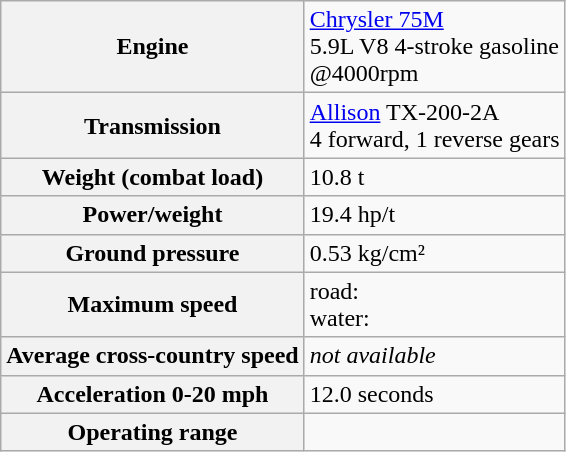<table class="wikitable unsortable">
<tr>
<th>Engine</th>
<td><a href='#'>Chrysler 75M</a><br>5.9L V8 4-stroke gasoline<br> @4000rpm</td>
</tr>
<tr>
<th>Transmission</th>
<td><a href='#'>Allison</a> TX-200-2A<br>4 forward, 1 reverse gears</td>
</tr>
<tr>
<th>Weight (combat load)</th>
<td>10.8 t</td>
</tr>
<tr>
<th>Power/weight</th>
<td>19.4 hp/t</td>
</tr>
<tr>
<th>Ground pressure</th>
<td>0.53 kg/cm²</td>
</tr>
<tr>
<th>Maximum speed</th>
<td>road: <br>water: </td>
</tr>
<tr>
<th>Average cross-country speed</th>
<td><em>not available</em></td>
</tr>
<tr>
<th>Acceleration 0-20 mph</th>
<td>12.0 seconds</td>
</tr>
<tr>
<th>Operating range</th>
<td></td>
</tr>
</table>
